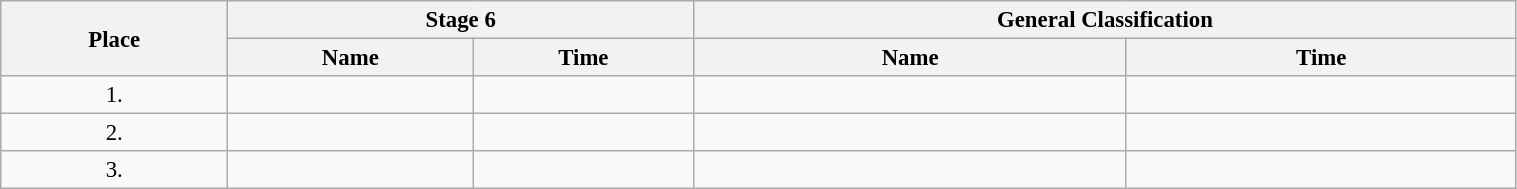<table class=wikitable style="font-size:95%" width="80%">
<tr>
<th rowspan="2">Place</th>
<th colspan="2">Stage 6</th>
<th colspan="2">General Classification</th>
</tr>
<tr>
<th>Name</th>
<th>Time</th>
<th>Name</th>
<th>Time</th>
</tr>
<tr>
<td align="center">1.</td>
<td></td>
<td></td>
<td></td>
<td></td>
</tr>
<tr>
<td align="center">2.</td>
<td></td>
<td></td>
<td></td>
<td></td>
</tr>
<tr>
<td align="center">3.</td>
<td></td>
<td></td>
<td></td>
<td></td>
</tr>
</table>
